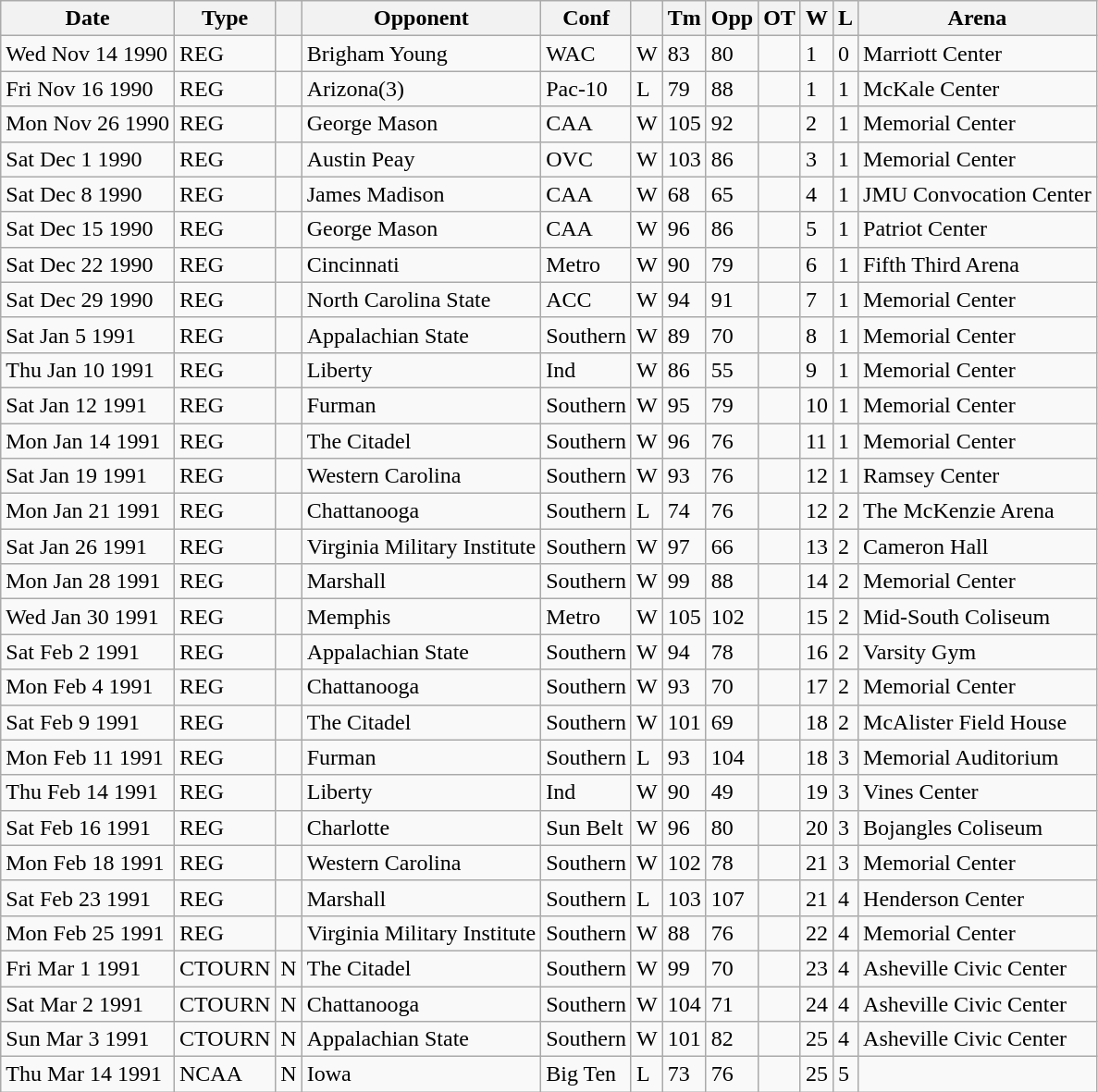<table class="wikitable sortable">
<tr>
<th>Date</th>
<th>Type</th>
<th></th>
<th>Opponent</th>
<th>Conf</th>
<th></th>
<th>Tm</th>
<th>Opp</th>
<th>OT</th>
<th>W</th>
<th>L</th>
<th>Arena</th>
</tr>
<tr>
<td>Wed Nov 14 1990</td>
<td>REG</td>
<td></td>
<td>Brigham Young</td>
<td>WAC</td>
<td>W</td>
<td>83</td>
<td>80</td>
<td></td>
<td>1</td>
<td>0</td>
<td>Marriott Center</td>
</tr>
<tr>
<td>Fri Nov 16 1990</td>
<td>REG</td>
<td></td>
<td>Arizona(3)</td>
<td>Pac-10</td>
<td>L</td>
<td>79</td>
<td>88</td>
<td></td>
<td>1</td>
<td>1</td>
<td>McKale Center</td>
</tr>
<tr>
<td>Mon Nov 26 1990</td>
<td>REG</td>
<td></td>
<td>George Mason</td>
<td>CAA</td>
<td>W</td>
<td>105</td>
<td>92</td>
<td></td>
<td>2</td>
<td>1</td>
<td>Memorial Center</td>
</tr>
<tr>
<td>Sat Dec 1 1990</td>
<td>REG</td>
<td></td>
<td>Austin Peay</td>
<td>OVC</td>
<td>W</td>
<td>103</td>
<td>86</td>
<td></td>
<td>3</td>
<td>1</td>
<td>Memorial Center</td>
</tr>
<tr>
<td>Sat Dec 8 1990</td>
<td>REG</td>
<td></td>
<td>James Madison</td>
<td>CAA</td>
<td>W</td>
<td>68</td>
<td>65</td>
<td></td>
<td>4</td>
<td>1</td>
<td>JMU Convocation Center</td>
</tr>
<tr>
<td>Sat Dec 15 1990</td>
<td>REG</td>
<td></td>
<td>George Mason</td>
<td>CAA</td>
<td>W</td>
<td>96</td>
<td>86</td>
<td></td>
<td>5</td>
<td>1</td>
<td>Patriot Center</td>
</tr>
<tr>
<td>Sat Dec 22 1990</td>
<td>REG</td>
<td></td>
<td>Cincinnati</td>
<td>Metro</td>
<td>W</td>
<td>90</td>
<td>79</td>
<td></td>
<td>6</td>
<td>1</td>
<td>Fifth Third Arena</td>
</tr>
<tr>
<td>Sat Dec 29 1990</td>
<td>REG</td>
<td></td>
<td>North Carolina State</td>
<td>ACC</td>
<td>W</td>
<td>94</td>
<td>91</td>
<td></td>
<td>7</td>
<td>1</td>
<td>Memorial Center</td>
</tr>
<tr>
<td>Sat Jan 5 1991</td>
<td>REG</td>
<td></td>
<td>Appalachian State</td>
<td>Southern</td>
<td>W</td>
<td>89</td>
<td>70</td>
<td></td>
<td>8</td>
<td>1</td>
<td>Memorial Center</td>
</tr>
<tr>
<td>Thu Jan 10 1991</td>
<td>REG</td>
<td></td>
<td>Liberty</td>
<td>Ind</td>
<td>W</td>
<td>86</td>
<td>55</td>
<td></td>
<td>9</td>
<td>1</td>
<td>Memorial Center</td>
</tr>
<tr>
<td>Sat Jan 12 1991</td>
<td>REG</td>
<td></td>
<td>Furman</td>
<td>Southern</td>
<td>W</td>
<td>95</td>
<td>79</td>
<td></td>
<td>10</td>
<td>1</td>
<td>Memorial Center</td>
</tr>
<tr>
<td>Mon Jan 14 1991</td>
<td>REG</td>
<td></td>
<td>The Citadel</td>
<td>Southern</td>
<td>W</td>
<td>96</td>
<td>76</td>
<td></td>
<td>11</td>
<td>1</td>
<td>Memorial Center</td>
</tr>
<tr>
<td>Sat Jan 19 1991</td>
<td>REG</td>
<td></td>
<td>Western Carolina</td>
<td>Southern</td>
<td>W</td>
<td>93</td>
<td>76</td>
<td></td>
<td>12</td>
<td>1</td>
<td>Ramsey Center</td>
</tr>
<tr>
<td>Mon Jan 21 1991</td>
<td>REG</td>
<td></td>
<td>Chattanooga</td>
<td>Southern</td>
<td>L</td>
<td>74</td>
<td>76</td>
<td></td>
<td>12</td>
<td>2</td>
<td>The McKenzie Arena</td>
</tr>
<tr>
<td>Sat Jan 26 1991</td>
<td>REG</td>
<td></td>
<td>Virginia Military Institute</td>
<td>Southern</td>
<td>W</td>
<td>97</td>
<td>66</td>
<td></td>
<td>13</td>
<td>2</td>
<td>Cameron Hall</td>
</tr>
<tr>
<td>Mon Jan 28 1991</td>
<td>REG</td>
<td></td>
<td>Marshall</td>
<td>Southern</td>
<td>W</td>
<td>99</td>
<td>88</td>
<td></td>
<td>14</td>
<td>2</td>
<td>Memorial Center</td>
</tr>
<tr>
<td>Wed Jan 30 1991</td>
<td>REG</td>
<td></td>
<td>Memphis</td>
<td>Metro</td>
<td>W</td>
<td>105</td>
<td>102</td>
<td></td>
<td>15</td>
<td>2</td>
<td>Mid-South Coliseum</td>
</tr>
<tr>
<td>Sat Feb 2 1991</td>
<td>REG</td>
<td></td>
<td>Appalachian State</td>
<td>Southern</td>
<td>W</td>
<td>94</td>
<td>78</td>
<td></td>
<td>16</td>
<td>2</td>
<td>Varsity Gym</td>
</tr>
<tr>
<td>Mon Feb 4 1991</td>
<td>REG</td>
<td></td>
<td>Chattanooga</td>
<td>Southern</td>
<td>W</td>
<td>93</td>
<td>70</td>
<td></td>
<td>17</td>
<td>2</td>
<td>Memorial Center</td>
</tr>
<tr>
<td>Sat Feb 9 1991</td>
<td>REG</td>
<td></td>
<td>The Citadel</td>
<td>Southern</td>
<td>W</td>
<td>101</td>
<td>69</td>
<td></td>
<td>18</td>
<td>2</td>
<td>McAlister Field House</td>
</tr>
<tr>
<td>Mon Feb 11 1991</td>
<td>REG</td>
<td></td>
<td>Furman</td>
<td>Southern</td>
<td>L</td>
<td>93</td>
<td>104</td>
<td></td>
<td>18</td>
<td>3</td>
<td>Memorial Auditorium</td>
</tr>
<tr>
<td>Thu Feb 14 1991</td>
<td>REG</td>
<td></td>
<td>Liberty</td>
<td>Ind</td>
<td>W</td>
<td>90</td>
<td>49</td>
<td></td>
<td>19</td>
<td>3</td>
<td>Vines Center</td>
</tr>
<tr>
<td>Sat Feb 16 1991</td>
<td>REG</td>
<td></td>
<td>Charlotte</td>
<td>Sun Belt</td>
<td>W</td>
<td>96</td>
<td>80</td>
<td></td>
<td>20</td>
<td>3</td>
<td>Bojangles Coliseum</td>
</tr>
<tr>
<td>Mon Feb 18 1991</td>
<td>REG</td>
<td></td>
<td>Western Carolina</td>
<td>Southern</td>
<td>W</td>
<td>102</td>
<td>78</td>
<td></td>
<td>21</td>
<td>3</td>
<td>Memorial Center</td>
</tr>
<tr>
<td>Sat Feb 23 1991</td>
<td>REG</td>
<td></td>
<td>Marshall</td>
<td>Southern</td>
<td>L</td>
<td>103</td>
<td>107</td>
<td></td>
<td>21</td>
<td>4</td>
<td>Henderson Center</td>
</tr>
<tr>
<td>Mon Feb 25 1991</td>
<td>REG</td>
<td></td>
<td>Virginia Military Institute</td>
<td>Southern</td>
<td>W</td>
<td>88</td>
<td>76</td>
<td></td>
<td>22</td>
<td>4</td>
<td>Memorial Center</td>
</tr>
<tr>
<td>Fri Mar 1 1991</td>
<td>CTOURN</td>
<td>N</td>
<td>The Citadel</td>
<td>Southern</td>
<td>W</td>
<td>99</td>
<td>70</td>
<td></td>
<td>23</td>
<td>4</td>
<td>Asheville Civic Center</td>
</tr>
<tr>
<td>Sat Mar 2 1991</td>
<td>CTOURN</td>
<td>N</td>
<td>Chattanooga</td>
<td>Southern</td>
<td>W</td>
<td>104</td>
<td>71</td>
<td></td>
<td>24</td>
<td>4</td>
<td>Asheville Civic Center</td>
</tr>
<tr>
<td>Sun Mar 3 1991</td>
<td>CTOURN</td>
<td>N</td>
<td>Appalachian State</td>
<td>Southern</td>
<td>W</td>
<td>101</td>
<td>82</td>
<td></td>
<td>25</td>
<td>4</td>
<td>Asheville Civic Center</td>
</tr>
<tr>
<td>Thu Mar 14 1991</td>
<td>NCAA</td>
<td>N</td>
<td>Iowa</td>
<td>Big Ten</td>
<td>L</td>
<td>73</td>
<td>76</td>
<td></td>
<td>25</td>
<td>5</td>
<td></td>
</tr>
</table>
